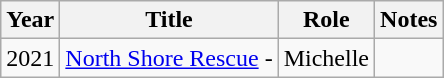<table class="wikitable sortable">
<tr>
<th>Year</th>
<th>Title</th>
<th>Role</th>
<th>Notes</th>
</tr>
<tr>
<td>2021</td>
<td><a href='#'>North Shore Rescue</a> - </td>
<td>Michelle</td>
<td></td>
</tr>
</table>
